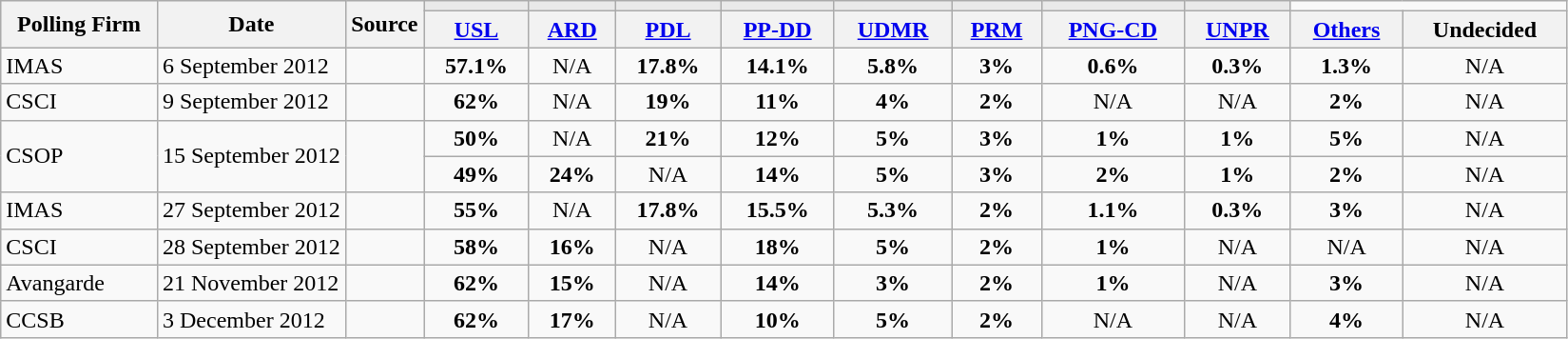<table class="wikitable">
<tr style="background:#e9e9e9;">
<th rowspan="2" style="width:10%;">Polling Firm</th>
<th rowspan="2" style="width:12%;">Date</th>
<th rowspan="2" style="width:5%;">Source</th>
<td></td>
<td></td>
<td></td>
<td></td>
<td></td>
<td></td>
<td></td>
<td></td>
</tr>
<tr>
<th><a href='#'>USL</a></th>
<th><a href='#'>ARD</a></th>
<th><a href='#'>PDL</a></th>
<th><a href='#'>PP-DD</a></th>
<th><a href='#'>UDMR</a></th>
<th><a href='#'>PRM</a></th>
<th><a href='#'>PNG-CD</a></th>
<th><a href='#'>UNPR</a></th>
<th><a href='#'>Others</a></th>
<th>Undecided</th>
</tr>
<tr>
<td>IMAS</td>
<td>6 September 2012</td>
<td></td>
<td align=center><strong>57.1%</strong></td>
<td align=center>N/A</td>
<td align=center><strong>17.8%</strong></td>
<td align=center><strong>14.1%</strong></td>
<td align=center><strong>5.8%</strong></td>
<td align=center><strong>3%</strong></td>
<td align=center><strong>0.6%</strong></td>
<td align=center><strong>0.3%</strong></td>
<td align=center><strong>1.3%</strong></td>
<td align=center>N/A</td>
</tr>
<tr>
<td>CSCI</td>
<td>9 September 2012</td>
<td></td>
<td align=center><strong>62%</strong></td>
<td align=center>N/A</td>
<td align=center><strong>19%</strong></td>
<td align=center><strong>11%</strong></td>
<td align=center><strong>4%</strong></td>
<td align=center><strong>2%</strong></td>
<td align=center>N/A</td>
<td align=center>N/A</td>
<td align=center><strong>2%</strong></td>
<td align=center>N/A</td>
</tr>
<tr>
<td rowspan=2>CSOP</td>
<td rowspan=2>15 September 2012</td>
<td rowspan=2></td>
<td align=center><strong>50%</strong></td>
<td align=center>N/A</td>
<td align=center><strong>21%</strong></td>
<td align=center><strong>12%</strong></td>
<td align=center><strong>5%</strong></td>
<td align=center><strong>3%</strong></td>
<td align=center><strong>1%</strong></td>
<td align=center><strong>1%</strong></td>
<td align=center><strong>5%</strong></td>
<td align=center>N/A</td>
</tr>
<tr>
<td align=center><strong>49%</strong></td>
<td align=center><strong>24%</strong></td>
<td align=center>N/A</td>
<td align=center><strong>14%</strong></td>
<td align=center><strong>5%</strong></td>
<td align=center><strong>3%</strong></td>
<td align=center><strong>2%</strong></td>
<td align=center><strong>1%</strong></td>
<td align=center><strong>2%</strong></td>
<td align=center>N/A</td>
</tr>
<tr>
<td>IMAS</td>
<td>27 September 2012</td>
<td></td>
<td align=center><strong>55%</strong></td>
<td align=center>N/A</td>
<td align=center><strong>17.8%</strong></td>
<td align=center><strong>15.5%</strong></td>
<td align=center><strong>5.3%</strong></td>
<td align=center><strong>2%</strong></td>
<td align=center><strong>1.1%</strong></td>
<td align=center><strong>0.3%</strong></td>
<td align=center><strong>3%</strong></td>
<td align=center>N/A</td>
</tr>
<tr>
<td>CSCI</td>
<td>28 September 2012</td>
<td></td>
<td align=center><strong>58%</strong></td>
<td align=center><strong>16%</strong></td>
<td align=center>N/A</td>
<td align=center><strong>18%</strong></td>
<td align=center><strong>5%</strong></td>
<td align=center><strong>2%</strong></td>
<td align=center><strong>1%</strong></td>
<td align=center>N/A</td>
<td align=center>N/A</td>
<td align=center>N/A</td>
</tr>
<tr>
<td>Avangarde</td>
<td>21 November 2012</td>
<td></td>
<td align=center><strong>62%</strong></td>
<td align=center><strong>15%</strong></td>
<td align=center>N/A</td>
<td align=center><strong>14%</strong></td>
<td align=center><strong>3%</strong></td>
<td align=center><strong>2%</strong></td>
<td align=center><strong>1%</strong></td>
<td align=center>N/A</td>
<td align=center><strong>3%</strong></td>
<td align=center>N/A</td>
</tr>
<tr>
<td>CCSB</td>
<td>3 December 2012</td>
<td></td>
<td align=center><strong>62%</strong></td>
<td align=center><strong>17%</strong></td>
<td align=center>N/A</td>
<td align=center><strong>10%</strong></td>
<td align=center><strong>5%</strong></td>
<td align=center><strong>2%</strong></td>
<td align=center>N/A</td>
<td align=center>N/A</td>
<td align=center><strong>4%</strong></td>
<td align=center>N/A<br></td>
</tr>
</table>
